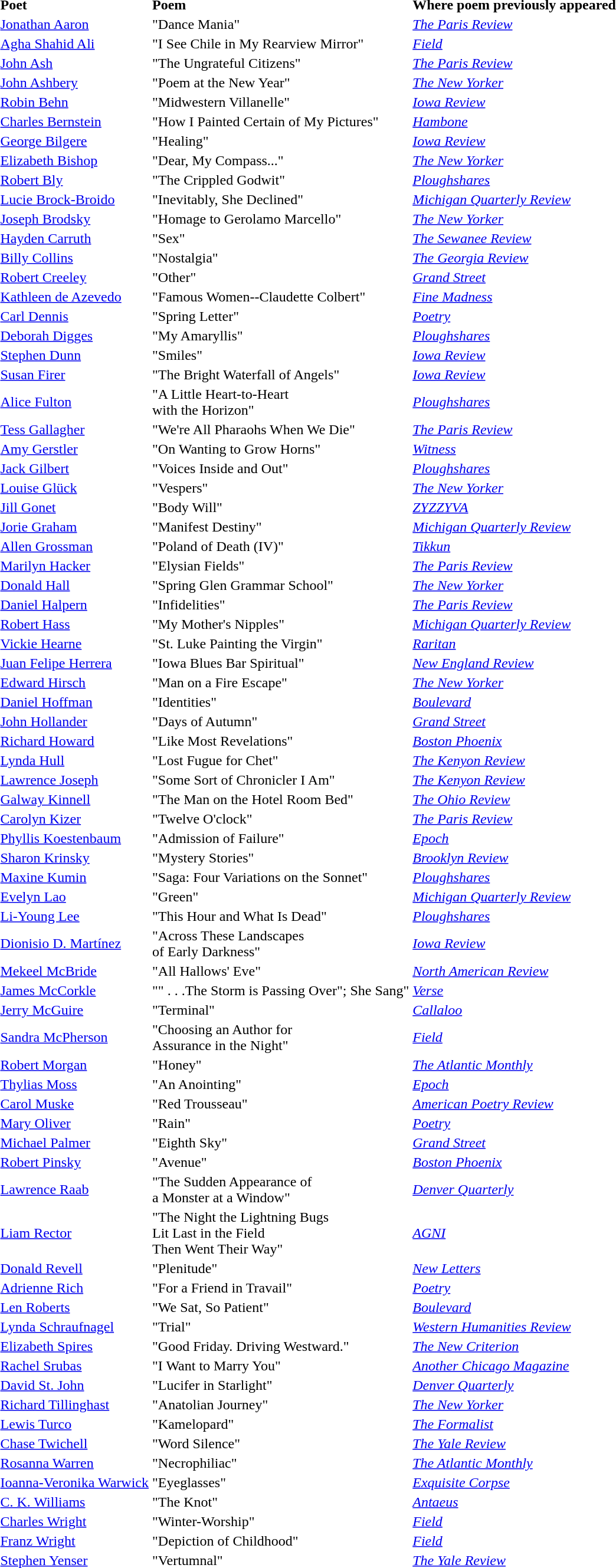<table>
<tr>
<td><strong>Poet</strong></td>
<td><strong>Poem</strong></td>
<td><strong>Where poem previously appeared</strong></td>
</tr>
<tr>
<td><a href='#'>Jonathan Aaron</a></td>
<td>"Dance Mania"</td>
<td><em><a href='#'>The Paris Review</a></em></td>
</tr>
<tr>
<td><a href='#'>Agha Shahid Ali</a></td>
<td>"I See Chile in My Rearview Mirror"</td>
<td><em><a href='#'>Field</a></em></td>
</tr>
<tr>
<td><a href='#'>John Ash</a></td>
<td>"The Ungrateful Citizens"</td>
<td><em><a href='#'>The Paris Review</a></em></td>
</tr>
<tr>
<td><a href='#'>John Ashbery</a></td>
<td>"Poem at the New Year"</td>
<td><em><a href='#'>The New Yorker</a></em></td>
</tr>
<tr>
<td><a href='#'>Robin Behn</a></td>
<td>"Midwestern Villanelle"</td>
<td><em><a href='#'>Iowa Review</a></em></td>
</tr>
<tr>
<td><a href='#'>Charles Bernstein</a></td>
<td>"How I Painted Certain of My Pictures"</td>
<td><em><a href='#'>Hambone</a></em></td>
</tr>
<tr>
<td><a href='#'>George Bilgere</a></td>
<td>"Healing"</td>
<td><em><a href='#'>Iowa Review</a></em></td>
</tr>
<tr>
<td><a href='#'>Elizabeth Bishop</a></td>
<td>"Dear, My Compass..."</td>
<td><em><a href='#'>The New Yorker</a></em></td>
</tr>
<tr>
<td><a href='#'>Robert Bly</a></td>
<td>"The Crippled Godwit"</td>
<td><em><a href='#'>Ploughshares</a></em></td>
</tr>
<tr>
<td><a href='#'>Lucie Brock-Broido</a></td>
<td>"Inevitably, She Declined"</td>
<td><em><a href='#'>Michigan Quarterly Review</a></em></td>
</tr>
<tr>
<td><a href='#'>Joseph Brodsky</a></td>
<td>"Homage to Gerolamo Marcello"</td>
<td><em><a href='#'>The New Yorker</a></em></td>
</tr>
<tr>
<td><a href='#'>Hayden Carruth</a></td>
<td>"Sex"</td>
<td><em><a href='#'>The Sewanee Review</a></em></td>
</tr>
<tr>
<td><a href='#'>Billy Collins</a></td>
<td>"Nostalgia"</td>
<td><em><a href='#'>The Georgia Review</a></em></td>
</tr>
<tr>
<td><a href='#'>Robert Creeley</a></td>
<td>"Other"</td>
<td><em><a href='#'>Grand Street</a></em></td>
</tr>
<tr>
<td><a href='#'>Kathleen de Azevedo</a></td>
<td>"Famous Women--Claudette Colbert"</td>
<td><em><a href='#'>Fine Madness</a></em></td>
</tr>
<tr>
<td><a href='#'>Carl Dennis</a></td>
<td>"Spring Letter"</td>
<td><em><a href='#'>Poetry</a></em></td>
</tr>
<tr>
<td><a href='#'>Deborah Digges</a></td>
<td>"My Amaryllis"</td>
<td><em><a href='#'>Ploughshares</a></em></td>
</tr>
<tr>
<td><a href='#'>Stephen Dunn</a></td>
<td>"Smiles"</td>
<td><em><a href='#'>Iowa Review</a></em></td>
</tr>
<tr>
<td><a href='#'>Susan Firer</a></td>
<td>"The Bright Waterfall of Angels"</td>
<td><em><a href='#'>Iowa Review</a></em></td>
</tr>
<tr>
<td><a href='#'>Alice Fulton</a></td>
<td>"A Little Heart-to-Heart<br> with the Horizon"</td>
<td><em><a href='#'>Ploughshares</a></em></td>
</tr>
<tr>
<td><a href='#'>Tess Gallagher</a></td>
<td>"We're All Pharaohs When We Die"</td>
<td><em><a href='#'>The Paris Review</a></em></td>
</tr>
<tr>
<td><a href='#'>Amy Gerstler</a></td>
<td>"On Wanting to Grow Horns"</td>
<td><em><a href='#'>Witness</a></em></td>
</tr>
<tr>
<td><a href='#'>Jack Gilbert</a></td>
<td>"Voices Inside and Out"</td>
<td><em><a href='#'>Ploughshares</a></em></td>
</tr>
<tr>
<td><a href='#'>Louise Glück</a></td>
<td>"Vespers"</td>
<td><em><a href='#'>The New Yorker</a></em></td>
</tr>
<tr>
<td><a href='#'>Jill Gonet</a></td>
<td>"Body Will"</td>
<td><em><a href='#'>ZYZZYVA</a></em></td>
</tr>
<tr>
<td><a href='#'>Jorie Graham</a></td>
<td>"Manifest Destiny"</td>
<td><em><a href='#'>Michigan Quarterly Review</a></em></td>
</tr>
<tr>
<td><a href='#'>Allen Grossman</a></td>
<td>"Poland of Death (IV)"</td>
<td><em><a href='#'>Tikkun</a></em></td>
</tr>
<tr>
<td><a href='#'>Marilyn Hacker</a></td>
<td>"Elysian Fields"</td>
<td><em><a href='#'>The Paris Review</a></em></td>
</tr>
<tr>
<td><a href='#'>Donald Hall</a></td>
<td>"Spring Glen Grammar School"</td>
<td><em><a href='#'>The New Yorker</a></em></td>
</tr>
<tr>
<td><a href='#'>Daniel Halpern</a></td>
<td>"Infidelities"</td>
<td><em><a href='#'>The Paris Review</a></em></td>
</tr>
<tr>
<td><a href='#'>Robert Hass</a></td>
<td>"My Mother's Nipples"</td>
<td><em><a href='#'>Michigan Quarterly Review</a></em></td>
</tr>
<tr>
<td><a href='#'>Vickie Hearne</a></td>
<td>"St. Luke Painting the Virgin"</td>
<td><em><a href='#'>Raritan</a></em></td>
</tr>
<tr>
<td><a href='#'>Juan Felipe Herrera</a></td>
<td>"Iowa Blues Bar Spiritual"</td>
<td><em><a href='#'>New England Review</a></em></td>
</tr>
<tr>
<td><a href='#'>Edward Hirsch</a></td>
<td>"Man on a Fire Escape"</td>
<td><em><a href='#'>The New Yorker</a></em></td>
</tr>
<tr>
<td><a href='#'>Daniel Hoffman</a></td>
<td>"Identities"</td>
<td><em><a href='#'>Boulevard</a></em></td>
</tr>
<tr>
<td><a href='#'>John Hollander</a></td>
<td>"Days of Autumn"</td>
<td><em><a href='#'>Grand Street</a></em></td>
</tr>
<tr>
<td><a href='#'>Richard Howard</a></td>
<td>"Like Most Revelations"</td>
<td><em><a href='#'>Boston Phoenix</a></em></td>
</tr>
<tr>
<td><a href='#'>Lynda Hull</a></td>
<td>"Lost Fugue for Chet"</td>
<td><em><a href='#'>The Kenyon Review</a></em></td>
</tr>
<tr>
<td><a href='#'>Lawrence Joseph</a></td>
<td>"Some Sort of Chronicler I Am"</td>
<td><em><a href='#'>The Kenyon Review</a></em></td>
</tr>
<tr>
<td><a href='#'>Galway Kinnell</a></td>
<td>"The Man on the Hotel Room Bed"</td>
<td><em><a href='#'>The Ohio Review</a></em></td>
</tr>
<tr>
<td><a href='#'>Carolyn Kizer</a></td>
<td>"Twelve O'clock"</td>
<td><em><a href='#'>The Paris Review</a></em></td>
</tr>
<tr>
<td><a href='#'>Phyllis Koestenbaum</a></td>
<td>"Admission of Failure"</td>
<td><em><a href='#'>Epoch</a></em></td>
</tr>
<tr>
<td><a href='#'>Sharon Krinsky</a></td>
<td>"Mystery Stories"</td>
<td><em><a href='#'>Brooklyn Review</a></em></td>
</tr>
<tr>
<td><a href='#'>Maxine Kumin</a></td>
<td>"Saga: Four Variations on the Sonnet"</td>
<td><em><a href='#'>Ploughshares</a></em></td>
</tr>
<tr>
<td><a href='#'>Evelyn Lao</a></td>
<td>"Green"</td>
<td><em><a href='#'>Michigan Quarterly Review</a></em></td>
</tr>
<tr>
<td><a href='#'>Li-Young Lee</a></td>
<td>"This Hour and What Is Dead"</td>
<td><em><a href='#'>Ploughshares</a></em></td>
</tr>
<tr>
<td><a href='#'>Dionisio D. Martínez</a></td>
<td>"Across These Landscapes<br> of Early Darkness"</td>
<td><em><a href='#'>Iowa Review</a></em></td>
</tr>
<tr>
<td><a href='#'>Mekeel McBride</a></td>
<td>"All Hallows' Eve"</td>
<td><em><a href='#'>North American Review</a></em></td>
</tr>
<tr>
<td><a href='#'>James McCorkle</a></td>
<td>"" . . .The Storm is Passing Over"; She Sang"</td>
<td><em><a href='#'>Verse</a></em></td>
</tr>
<tr>
<td><a href='#'>Jerry McGuire</a></td>
<td>"Terminal"</td>
<td><em><a href='#'>Callaloo</a></em></td>
</tr>
<tr>
<td><a href='#'>Sandra McPherson</a></td>
<td>"Choosing an Author for<br> Assurance in the Night"</td>
<td><em><a href='#'>Field</a></em></td>
</tr>
<tr>
<td><a href='#'>Robert Morgan</a></td>
<td>"Honey"</td>
<td><em><a href='#'>The Atlantic Monthly</a></em></td>
</tr>
<tr>
<td><a href='#'>Thylias Moss</a></td>
<td>"An Anointing"</td>
<td><em><a href='#'>Epoch</a></em></td>
</tr>
<tr>
<td><a href='#'>Carol Muske</a></td>
<td>"Red Trousseau"</td>
<td><em><a href='#'>American Poetry Review</a></em></td>
</tr>
<tr>
<td><a href='#'>Mary Oliver</a></td>
<td>"Rain"</td>
<td><em><a href='#'>Poetry</a></em></td>
</tr>
<tr>
<td><a href='#'>Michael Palmer</a></td>
<td>"Eighth Sky"</td>
<td><em><a href='#'>Grand Street</a></em></td>
</tr>
<tr>
<td><a href='#'>Robert Pinsky</a></td>
<td>"Avenue"</td>
<td><em><a href='#'>Boston Phoenix</a></em></td>
</tr>
<tr>
<td><a href='#'>Lawrence Raab</a></td>
<td>"The Sudden Appearance of<br> a Monster at a Window"</td>
<td><em><a href='#'>Denver Quarterly</a></em></td>
</tr>
<tr>
<td><a href='#'>Liam Rector</a></td>
<td>"The Night the Lightning Bugs<br> Lit Last in the Field<br> Then Went Their Way"</td>
<td><em><a href='#'>AGNI</a></em></td>
</tr>
<tr>
<td><a href='#'>Donald Revell</a></td>
<td>"Plenitude"</td>
<td><em><a href='#'>New Letters</a></em></td>
</tr>
<tr>
<td><a href='#'>Adrienne Rich</a></td>
<td>"For a Friend in Travail"</td>
<td><em><a href='#'>Poetry</a></em></td>
</tr>
<tr>
<td><a href='#'>Len Roberts</a></td>
<td>"We Sat, So Patient"</td>
<td><em><a href='#'>Boulevard</a></em></td>
</tr>
<tr>
<td><a href='#'>Lynda Schraufnagel</a></td>
<td>"Trial"</td>
<td><em><a href='#'>Western Humanities Review</a></em></td>
</tr>
<tr>
<td><a href='#'>Elizabeth Spires</a></td>
<td>"Good Friday. Driving Westward."</td>
<td><em><a href='#'>The New Criterion</a></em></td>
</tr>
<tr>
<td><a href='#'>Rachel Srubas</a></td>
<td>"I Want to Marry You"</td>
<td><em><a href='#'>Another Chicago Magazine</a></em></td>
</tr>
<tr>
<td><a href='#'>David St. John</a></td>
<td>"Lucifer in Starlight"</td>
<td><em><a href='#'>Denver Quarterly</a></em></td>
</tr>
<tr>
<td><a href='#'>Richard Tillinghast</a></td>
<td>"Anatolian Journey"</td>
<td><em><a href='#'>The New Yorker</a></em></td>
</tr>
<tr>
<td><a href='#'>Lewis Turco</a></td>
<td>"Kamelopard"</td>
<td><em><a href='#'>The Formalist</a></em></td>
</tr>
<tr>
<td><a href='#'>Chase Twichell</a></td>
<td>"Word Silence"</td>
<td><em><a href='#'>The Yale Review</a></em></td>
</tr>
<tr>
<td><a href='#'>Rosanna Warren</a></td>
<td>"Necrophiliac"</td>
<td><em><a href='#'>The Atlantic Monthly</a></em></td>
</tr>
<tr>
<td><a href='#'>Ioanna-Veronika Warwick</a></td>
<td>"Eyeglasses"</td>
<td><em><a href='#'>Exquisite Corpse</a></em></td>
</tr>
<tr>
<td><a href='#'>C. K. Williams</a></td>
<td>"The Knot"</td>
<td><em><a href='#'>Antaeus</a></em></td>
</tr>
<tr>
<td><a href='#'>Charles Wright</a></td>
<td>"Winter-Worship"</td>
<td><em><a href='#'>Field</a></em></td>
</tr>
<tr>
<td><a href='#'>Franz Wright</a></td>
<td>"Depiction of Childhood"</td>
<td><em><a href='#'>Field</a></em></td>
</tr>
<tr>
<td><a href='#'>Stephen Yenser</a></td>
<td>"Vertumnal"</td>
<td><em><a href='#'>The Yale Review</a></em></td>
</tr>
<tr>
</tr>
</table>
